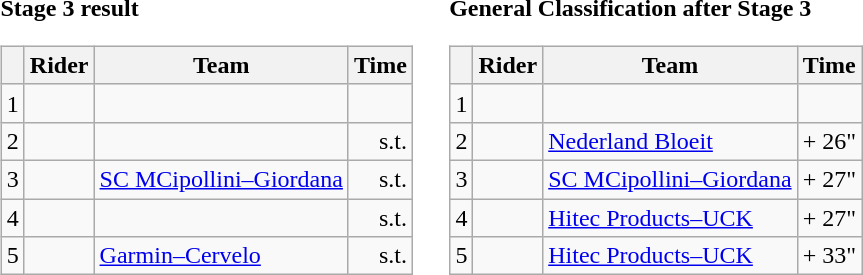<table>
<tr>
<td><strong>Stage 3 result</strong><br><table class=wikitable>
<tr>
<th></th>
<th>Rider</th>
<th>Team</th>
<th>Time</th>
</tr>
<tr>
<td>1</td>
<td></td>
<td></td>
<td align=right></td>
</tr>
<tr>
<td>2</td>
<td></td>
<td></td>
<td align=right>s.t.</td>
</tr>
<tr>
<td>3</td>
<td></td>
<td><a href='#'>SC MCipollini–Giordana</a></td>
<td align=right>s.t.</td>
</tr>
<tr>
<td>4</td>
<td></td>
<td></td>
<td align=right>s.t.</td>
</tr>
<tr>
<td>5</td>
<td></td>
<td><a href='#'>Garmin–Cervelo</a></td>
<td align=right>s.t.</td>
</tr>
</table>
</td>
<td></td>
<td><strong>General Classification after Stage 3</strong><br><table class="wikitable">
<tr>
<th></th>
<th>Rider</th>
<th>Team</th>
<th>Time</th>
</tr>
<tr>
<td>1</td>
<td></td>
<td></td>
<td align="right"></td>
</tr>
<tr>
<td>2</td>
<td></td>
<td><a href='#'>Nederland Bloeit</a></td>
<td align="right">+ 26"</td>
</tr>
<tr>
<td>3</td>
<td></td>
<td><a href='#'>SC MCipollini–Giordana</a></td>
<td align="right">+ 27"</td>
</tr>
<tr>
<td>4</td>
<td></td>
<td><a href='#'>Hitec Products–UCK</a></td>
<td align="right">+ 27"</td>
</tr>
<tr>
<td>5</td>
<td></td>
<td><a href='#'>Hitec Products–UCK</a></td>
<td align="right">+ 33"</td>
</tr>
</table>
</td>
</tr>
</table>
